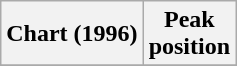<table class="wikitable sortable">
<tr>
<th>Chart (1996)</th>
<th>Peak<br>position</th>
</tr>
<tr>
</tr>
</table>
